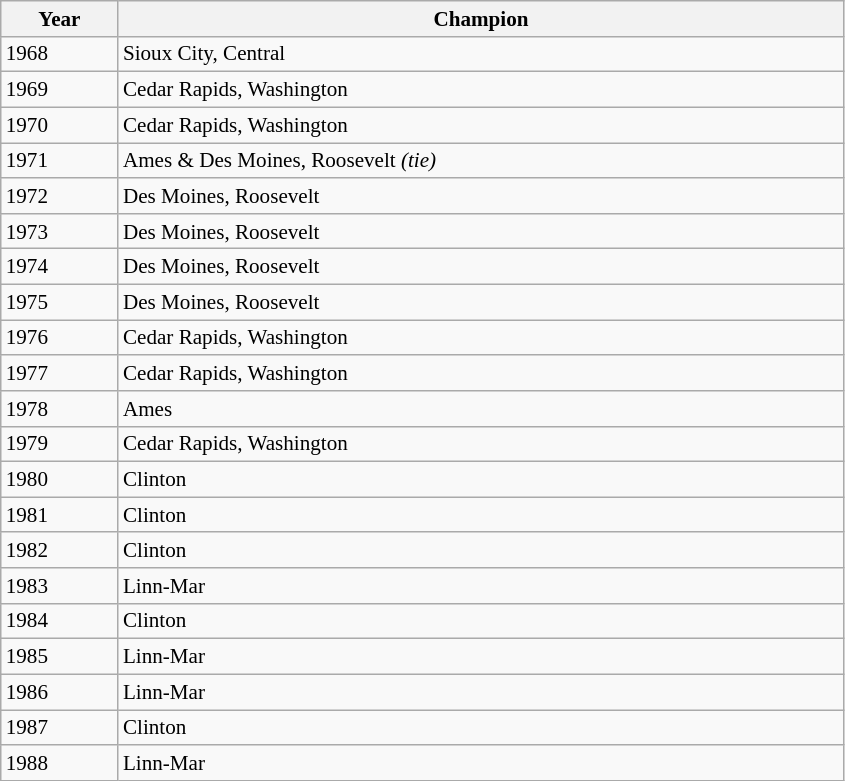<table class="wikitable collapsible collapsed" style="font-size:88%; min-width:40em">
<tr>
<th>Year</th>
<th>Champion</th>
</tr>
<tr>
<td>1968</td>
<td>Sioux City, Central</td>
</tr>
<tr>
<td>1969</td>
<td>Cedar Rapids, Washington</td>
</tr>
<tr>
<td>1970</td>
<td>Cedar Rapids, Washington</td>
</tr>
<tr>
<td>1971</td>
<td>Ames & Des Moines, Roosevelt <em>(tie)</em></td>
</tr>
<tr>
<td>1972</td>
<td>Des Moines, Roosevelt</td>
</tr>
<tr>
<td>1973</td>
<td>Des Moines, Roosevelt</td>
</tr>
<tr>
<td>1974</td>
<td>Des Moines, Roosevelt</td>
</tr>
<tr>
<td>1975</td>
<td>Des Moines, Roosevelt</td>
</tr>
<tr>
<td>1976</td>
<td>Cedar Rapids, Washington</td>
</tr>
<tr>
<td>1977</td>
<td>Cedar Rapids, Washington</td>
</tr>
<tr>
<td>1978</td>
<td>Ames</td>
</tr>
<tr>
<td>1979</td>
<td>Cedar Rapids, Washington</td>
</tr>
<tr>
<td>1980</td>
<td>Clinton</td>
</tr>
<tr>
<td>1981</td>
<td>Clinton</td>
</tr>
<tr>
<td>1982</td>
<td>Clinton</td>
</tr>
<tr>
<td>1983</td>
<td>Linn-Mar</td>
</tr>
<tr>
<td>1984</td>
<td>Clinton</td>
</tr>
<tr>
<td>1985</td>
<td>Linn-Mar</td>
</tr>
<tr>
<td>1986</td>
<td>Linn-Mar</td>
</tr>
<tr>
<td>1987</td>
<td>Clinton</td>
</tr>
<tr>
<td>1988</td>
<td>Linn-Mar</td>
</tr>
</table>
